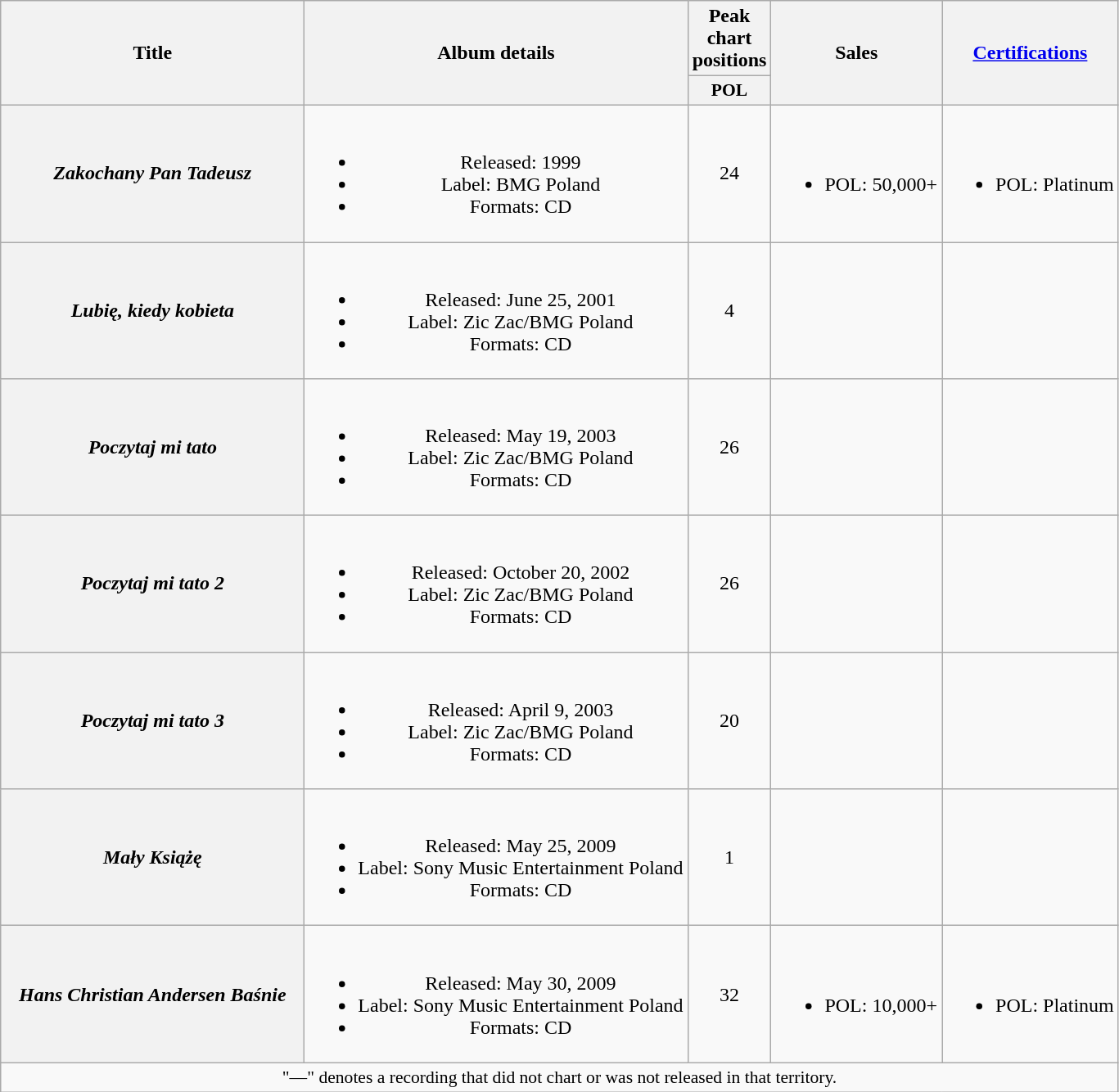<table class="wikitable plainrowheaders" style="text-align:center;">
<tr>
<th scope="col" rowspan="2" style="width:15em;">Title</th>
<th scope="col" rowspan="2">Album details</th>
<th scope="col" colspan="1">Peak chart positions</th>
<th scope="col" rowspan="2">Sales</th>
<th scope="col" rowspan="2"><a href='#'>Certifications</a></th>
</tr>
<tr>
<th scope="col" style="width:3em;font-size:90%;">POL<br></th>
</tr>
<tr>
<th scope="row"><em>Zakochany Pan Tadeusz</em></th>
<td><br><ul><li>Released: 1999</li><li>Label: BMG Poland</li><li>Formats: CD</li></ul></td>
<td>24</td>
<td><br><ul><li>POL: 50,000+</li></ul></td>
<td><br><ul><li>POL: Platinum</li></ul></td>
</tr>
<tr>
<th scope="row"><em>Lubię, kiedy kobieta</em></th>
<td><br><ul><li>Released: June 25, 2001</li><li>Label: Zic Zac/BMG Poland</li><li>Formats: CD</li></ul></td>
<td>4</td>
<td></td>
<td></td>
</tr>
<tr>
<th scope="row"><em>Poczytaj mi tato</em></th>
<td><br><ul><li>Released: May 19, 2003</li><li>Label: Zic Zac/BMG Poland</li><li>Formats: CD</li></ul></td>
<td>26</td>
<td></td>
<td></td>
</tr>
<tr>
<th scope="row"><em>Poczytaj mi tato 2</em></th>
<td><br><ul><li>Released: October 20, 2002</li><li>Label: Zic Zac/BMG Poland</li><li>Formats: CD</li></ul></td>
<td>26</td>
<td></td>
<td></td>
</tr>
<tr>
<th scope="row"><em>Poczytaj mi tato 3</em></th>
<td><br><ul><li>Released: April 9, 2003</li><li>Label: Zic Zac/BMG Poland</li><li>Formats: CD</li></ul></td>
<td>20</td>
<td></td>
<td></td>
</tr>
<tr>
<th scope="row"><em>Mały Książę</em></th>
<td><br><ul><li>Released: May 25, 2009</li><li>Label: Sony Music Entertainment Poland</li><li>Formats: CD</li></ul></td>
<td>1</td>
<td></td>
<td></td>
</tr>
<tr>
<th scope="row"><em>Hans Christian Andersen Baśnie</em></th>
<td><br><ul><li>Released: May 30, 2009</li><li>Label: Sony Music Entertainment Poland</li><li>Formats: CD</li></ul></td>
<td>32</td>
<td><br><ul><li>POL: 10,000+</li></ul></td>
<td><br><ul><li>POL: Platinum</li></ul></td>
</tr>
<tr>
<td colspan="20" style="font-size:90%">"—" denotes a recording that did not chart or was not released in that territory.</td>
</tr>
</table>
